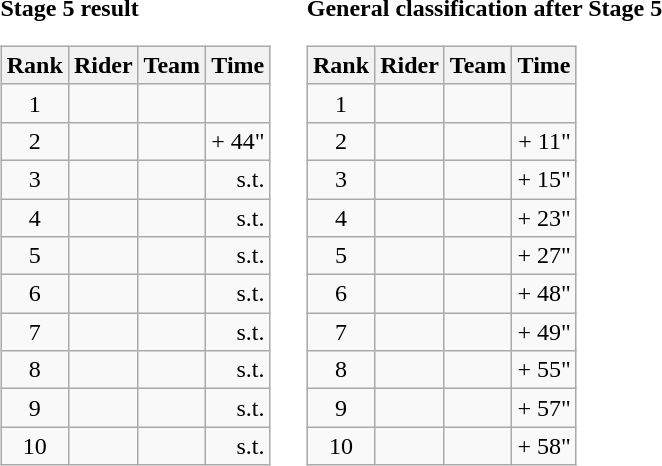<table>
<tr>
<td><strong>Stage 5 result</strong><br><table class="wikitable">
<tr>
<th scope="col">Rank</th>
<th scope="col">Rider</th>
<th scope="col">Team</th>
<th scope="col">Time</th>
</tr>
<tr>
<td style="text-align:center;">1</td>
<td></td>
<td></td>
<td style="text-align:right;"></td>
</tr>
<tr>
<td style="text-align:center;">2</td>
<td></td>
<td></td>
<td style="text-align:right;">+ 44"</td>
</tr>
<tr>
<td style="text-align:center;">3</td>
<td></td>
<td></td>
<td style="text-align:right;">s.t.</td>
</tr>
<tr>
<td style="text-align:center;">4</td>
<td></td>
<td></td>
<td style="text-align:right;">s.t.</td>
</tr>
<tr>
<td style="text-align:center;">5</td>
<td></td>
<td></td>
<td style="text-align:right;">s.t.</td>
</tr>
<tr>
<td style="text-align:center;">6</td>
<td></td>
<td></td>
<td style="text-align:right;">s.t.</td>
</tr>
<tr>
<td style="text-align:center;">7</td>
<td></td>
<td></td>
<td style="text-align:right;">s.t.</td>
</tr>
<tr>
<td style="text-align:center;">8</td>
<td></td>
<td></td>
<td style="text-align:right;">s.t.</td>
</tr>
<tr>
<td style="text-align:center;">9</td>
<td></td>
<td></td>
<td style="text-align:right;">s.t.</td>
</tr>
<tr>
<td style="text-align:center;">10</td>
<td></td>
<td></td>
<td style="text-align:right;">s.t.</td>
</tr>
</table>
</td>
<td></td>
<td><strong>General classification after Stage 5</strong><br><table class="wikitable">
<tr>
<th scope="col">Rank</th>
<th scope="col">Rider</th>
<th scope="col">Team</th>
<th scope="col">Time</th>
</tr>
<tr>
<td style="text-align:center;">1</td>
<td></td>
<td></td>
<td style="text-align:right;"></td>
</tr>
<tr>
<td style="text-align:center;">2</td>
<td></td>
<td></td>
<td style="text-align:right;">+ 11"</td>
</tr>
<tr>
<td style="text-align:center;">3</td>
<td></td>
<td></td>
<td style="text-align:right;">+ 15"</td>
</tr>
<tr>
<td style="text-align:center;">4</td>
<td></td>
<td></td>
<td style="text-align:right;">+ 23"</td>
</tr>
<tr>
<td style="text-align:center;">5</td>
<td></td>
<td></td>
<td style="text-align:right;">+ 27"</td>
</tr>
<tr>
<td style="text-align:center;">6</td>
<td></td>
<td></td>
<td style="text-align:right;">+ 48"</td>
</tr>
<tr>
<td style="text-align:center;">7</td>
<td></td>
<td></td>
<td style="text-align:right;">+ 49"</td>
</tr>
<tr>
<td style="text-align:center;">8</td>
<td></td>
<td></td>
<td style="text-align:right;">+ 55"</td>
</tr>
<tr>
<td style="text-align:center;">9</td>
<td></td>
<td></td>
<td style="text-align:right;">+ 57"</td>
</tr>
<tr>
<td style="text-align:center;">10</td>
<td></td>
<td></td>
<td style="text-align:right;">+ 58"</td>
</tr>
</table>
</td>
</tr>
</table>
